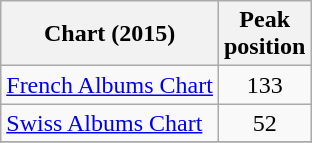<table class="wikitable sortable">
<tr>
<th>Chart (2015)</th>
<th>Peak<br>position</th>
</tr>
<tr>
<td><a href='#'>French Albums Chart</a></td>
<td align="center">133</td>
</tr>
<tr>
<td><a href='#'>Swiss Albums Chart</a></td>
<td align="center">52</td>
</tr>
<tr>
</tr>
</table>
